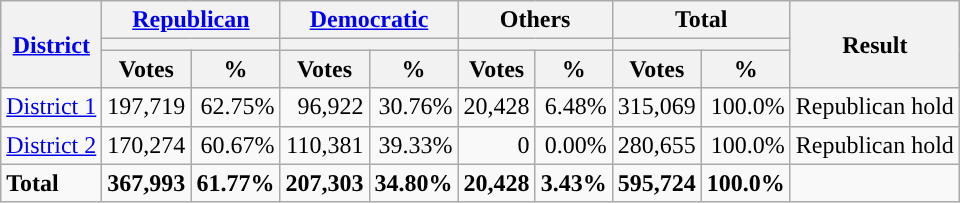<table class="wikitable plainrowheaders sortable" style="font-size:100%; text-align:right;">
<tr>
<th scope=col rowspan=3><a href='#'>District</a></th>
<th scope=col colspan=2><a href='#'>Republican</a></th>
<th scope=col colspan=2><a href='#'>Democratic</a></th>
<th scope=col colspan=2>Others</th>
<th scope=col colspan=2>Total</th>
<th scope=col rowspan=3>Result</th>
</tr>
<tr>
<th scope=col colspan=2 style="background:"></th>
<th scope=col colspan=2 style="background:"></th>
<th scope=col colspan=2></th>
<th scope=col colspan=2></th>
</tr>
<tr>
<th scope=col data-sort-type="number">Votes</th>
<th scope=col data-sort-type="number">%</th>
<th scope=col data-sort-type="number">Votes</th>
<th scope=col data-sort-type="number">%</th>
<th scope=col data-sort-type="number">Votes</th>
<th scope=col data-sort-type="number">%</th>
<th scope=col data-sort-type="number">Votes</th>
<th scope=col data-sort-type="number">%</th>
</tr>
<tr>
<td align=left><a href='#'>District 1</a></td>
<td>197,719</td>
<td>62.75%</td>
<td>96,922</td>
<td>30.76%</td>
<td>20,428</td>
<td>6.48%</td>
<td>315,069</td>
<td>100.0%</td>
<td align=left>Republican hold</td>
</tr>
<tr>
<td align=left><a href='#'>District 2</a></td>
<td>170,274</td>
<td>60.67%</td>
<td>110,381</td>
<td>39.33%</td>
<td>0</td>
<td>0.00%</td>
<td>280,655</td>
<td>100.0%</td>
<td align=left>Republican hold</td>
</tr>
<tr class="sortbottom" style="font-weight:bold">
<td align=left>Total</td>
<td>367,993</td>
<td>61.77%</td>
<td>207,303</td>
<td>34.80%</td>
<td>20,428</td>
<td>3.43%</td>
<td>595,724</td>
<td>100.0%</td>
<td></td>
</tr>
</table>
